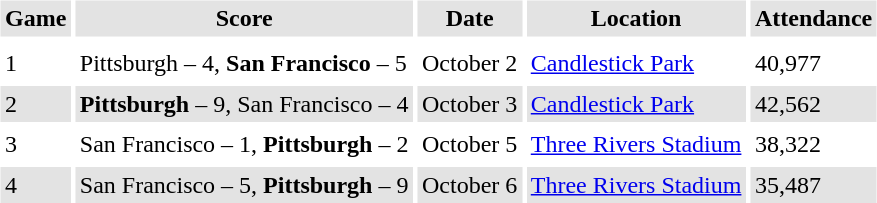<table border="0" cellspacing="3" cellpadding="3">
<tr style="background: #e3e3e3;">
<th>Game</th>
<th>Score</th>
<th>Date</th>
<th>Location</th>
<th>Attendance</th>
</tr>
<tr style="background: #e3e3e3;">
</tr>
<tr>
<td>1</td>
<td>Pittsburgh – 4, <strong>San Francisco</strong> – 5</td>
<td>October 2</td>
<td><a href='#'>Candlestick Park</a></td>
<td>40,977</td>
</tr>
<tr style="background: #e3e3e3;">
<td>2</td>
<td><strong>Pittsburgh</strong> – 9, San Francisco – 4</td>
<td>October 3</td>
<td><a href='#'>Candlestick Park</a></td>
<td>42,562</td>
</tr>
<tr>
<td>3</td>
<td>San Francisco – 1, <strong>Pittsburgh</strong> – 2</td>
<td>October 5</td>
<td><a href='#'>Three Rivers Stadium</a></td>
<td>38,322</td>
</tr>
<tr style="background: #e3e3e3;">
<td>4</td>
<td>San Francisco – 5, <strong>Pittsburgh</strong> – 9</td>
<td>October 6</td>
<td><a href='#'>Three Rivers Stadium</a></td>
<td>35,487</td>
</tr>
</table>
